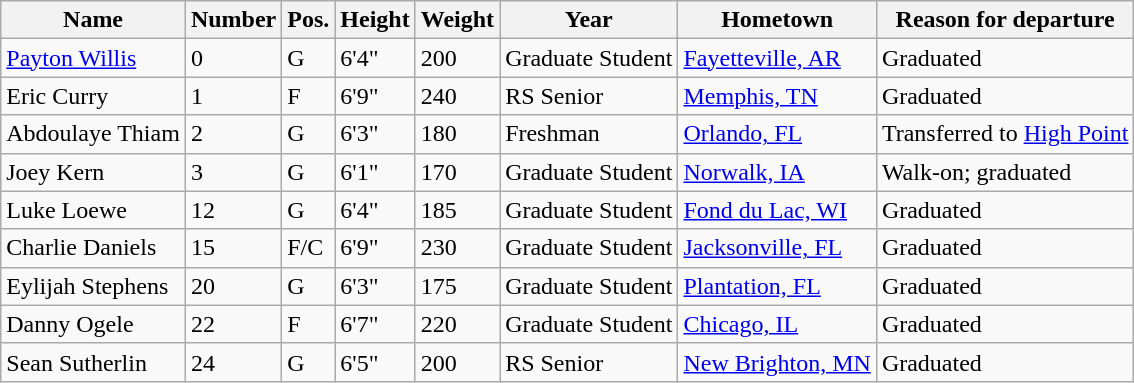<table class="wikitable sortable" border="1">
<tr>
<th>Name</th>
<th>Number</th>
<th>Pos.</th>
<th>Height</th>
<th>Weight</th>
<th>Year</th>
<th>Hometown</th>
<th class="unsortable">Reason for departure</th>
</tr>
<tr>
<td><a href='#'>Payton Willis</a></td>
<td>0</td>
<td>G</td>
<td>6'4"</td>
<td>200</td>
<td>Graduate Student</td>
<td><a href='#'>Fayetteville, AR</a></td>
<td>Graduated</td>
</tr>
<tr>
<td>Eric Curry</td>
<td>1</td>
<td>F</td>
<td>6'9"</td>
<td>240</td>
<td>RS Senior</td>
<td><a href='#'>Memphis, TN</a></td>
<td>Graduated</td>
</tr>
<tr>
<td>Abdoulaye Thiam</td>
<td>2</td>
<td>G</td>
<td>6'3"</td>
<td>180</td>
<td>Freshman</td>
<td><a href='#'>Orlando, FL</a></td>
<td>Transferred to <a href='#'>High Point</a></td>
</tr>
<tr>
<td>Joey Kern</td>
<td>3</td>
<td>G</td>
<td>6'1"</td>
<td>170</td>
<td>Graduate Student</td>
<td><a href='#'>Norwalk, IA</a></td>
<td>Walk-on; graduated</td>
</tr>
<tr>
<td>Luke Loewe</td>
<td>12</td>
<td>G</td>
<td>6'4"</td>
<td>185</td>
<td>Graduate Student</td>
<td><a href='#'>Fond du Lac, WI</a></td>
<td>Graduated</td>
</tr>
<tr>
<td>Charlie Daniels</td>
<td>15</td>
<td>F/C</td>
<td>6'9"</td>
<td>230</td>
<td>Graduate Student</td>
<td><a href='#'>Jacksonville, FL</a></td>
<td>Graduated</td>
</tr>
<tr>
<td>Eylijah Stephens</td>
<td>20</td>
<td>G</td>
<td>6'3"</td>
<td>175</td>
<td>Graduate Student</td>
<td><a href='#'>Plantation, FL</a></td>
<td>Graduated</td>
</tr>
<tr>
<td>Danny Ogele</td>
<td>22</td>
<td>F</td>
<td>6'7"</td>
<td>220</td>
<td>Graduate Student</td>
<td><a href='#'>Chicago, IL</a></td>
<td>Graduated</td>
</tr>
<tr>
<td>Sean Sutherlin</td>
<td>24</td>
<td>G</td>
<td>6'5"</td>
<td>200</td>
<td>RS Senior</td>
<td><a href='#'>New Brighton, MN</a></td>
<td>Graduated</td>
</tr>
</table>
